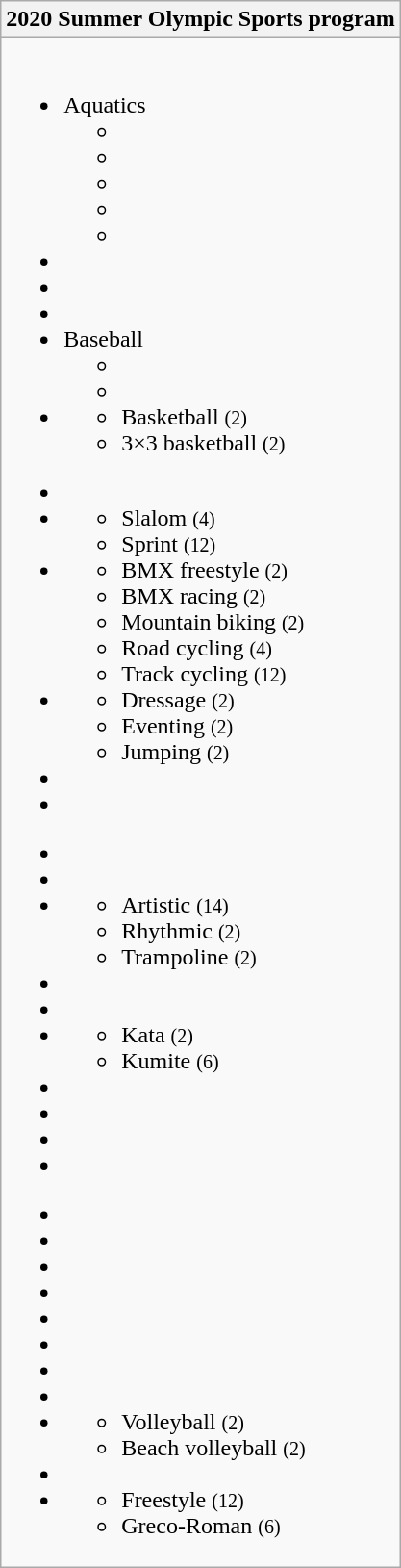<table class="wikitable">
<tr>
<th>2020 Summer Olympic Sports program</th>
</tr>
<tr>
<td><br>
<ul><li>Aquatics<ul><li></li><li></li><li></li><li></li><li></li></ul></li><li></li><li></li><li></li><li>Baseball<ul><li></li><li></li></ul></li><li><ul><li>Basketball <small>(2)</small></li><li>3×3 basketball <small>(2)</small></li></ul></li></ul><ul><li></li><li><ul><li>Slalom <small>(4)</small></li><li>Sprint <small>(12)</small></li></ul></li><li><ul><li>BMX freestyle <small>(2)</small></li><li>BMX racing <small>(2)</small></li><li>Mountain biking <small>(2)</small></li><li>Road cycling <small>(4)</small></li><li>Track cycling <small>(12)</small></li></ul></li><li><ul><li>Dressage <small>(2)</small></li><li>Eventing <small>(2)</small></li><li>Jumping <small>(2)</small></li></ul></li><li></li><li></li></ul><ul><li></li><li></li><li><ul><li>Artistic <small>(14)</small></li><li>Rhythmic <small>(2)</small></li><li>Trampoline <small>(2)</small></li></ul></li><li></li><li></li><li><ul><li>Kata <small>(2)</small></li><li>Kumite <small>(6)</small></li></ul></li><li></li><li></li><li></li><li></li></ul><ul><li></li><li></li><li></li><li></li><li></li><li></li><li></li><li></li><li><ul><li>Volleyball <small>(2)</small></li><li>Beach volleyball <small>(2)</small></li></ul></li><li></li><li><ul><li>Freestyle <small>(12)</small></li><li>Greco-Roman <small>(6)</small></li></ul></li></ul></td>
</tr>
</table>
